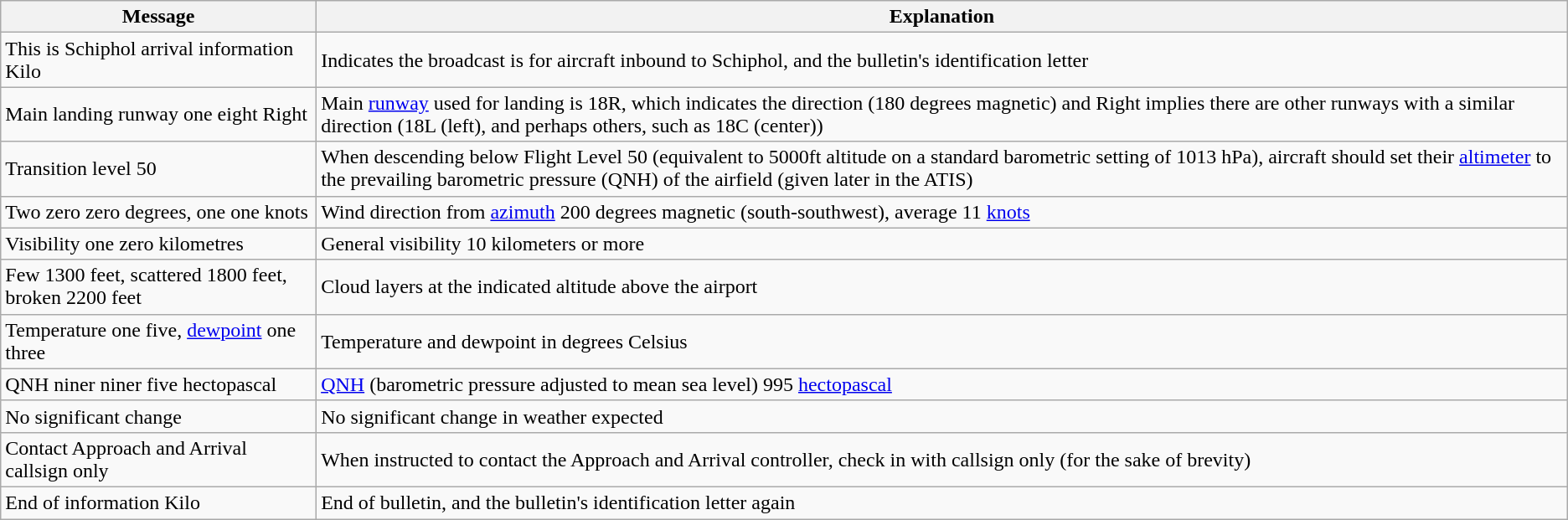<table class="wikitable">
<tr>
<th>Message</th>
<th>Explanation</th>
</tr>
<tr>
<td>This is Schiphol arrival information Kilo</td>
<td>Indicates the broadcast is for aircraft inbound to Schiphol, and the bulletin's identification letter</td>
</tr>
<tr Altimeter 29.28>
<td>Main landing runway one eight Right</td>
<td>Main <a href='#'>runway</a> used for landing is 18R, which indicates the direction (180 degrees magnetic) and Right implies there are other runways with a similar direction (18L (left), and perhaps others, such as 18C (center))</td>
</tr>
<tr>
<td>Transition level 50</td>
<td>When descending below Flight Level 50 (equivalent to 5000ft altitude on a standard barometric setting of 1013 hPa), aircraft should set their <a href='#'>altimeter</a> to the prevailing barometric pressure (QNH) of the airfield (given later in the ATIS)</td>
</tr>
<tr>
<td>Two zero zero degrees, one one knots</td>
<td>Wind direction from <a href='#'>azimuth</a> 200 degrees magnetic (south-southwest), average 11 <a href='#'>knots</a></td>
</tr>
<tr>
<td>Visibility one zero kilometres</td>
<td>General visibility 10 kilometers or more</td>
</tr>
<tr>
<td>Few 1300 feet, scattered 1800 feet, broken 2200 feet</td>
<td>Cloud layers at the indicated altitude above the airport</td>
</tr>
<tr>
<td>Temperature one five, <a href='#'>dewpoint</a> one three</td>
<td>Temperature and dewpoint in degrees Celsius</td>
</tr>
<tr>
<td>QNH niner niner five hectopascal</td>
<td><a href='#'>QNH</a> (barometric pressure adjusted to mean sea level) 995 <a href='#'>hectopascal</a></td>
</tr>
<tr>
<td>No significant change</td>
<td>No significant change in weather expected</td>
</tr>
<tr>
<td>Contact Approach and Arrival callsign only</td>
<td>When instructed to contact the Approach and Arrival controller, check in with callsign only (for the sake of brevity)</td>
</tr>
<tr>
<td>End of information Kilo</td>
<td>End of bulletin, and the bulletin's identification letter again</td>
</tr>
</table>
